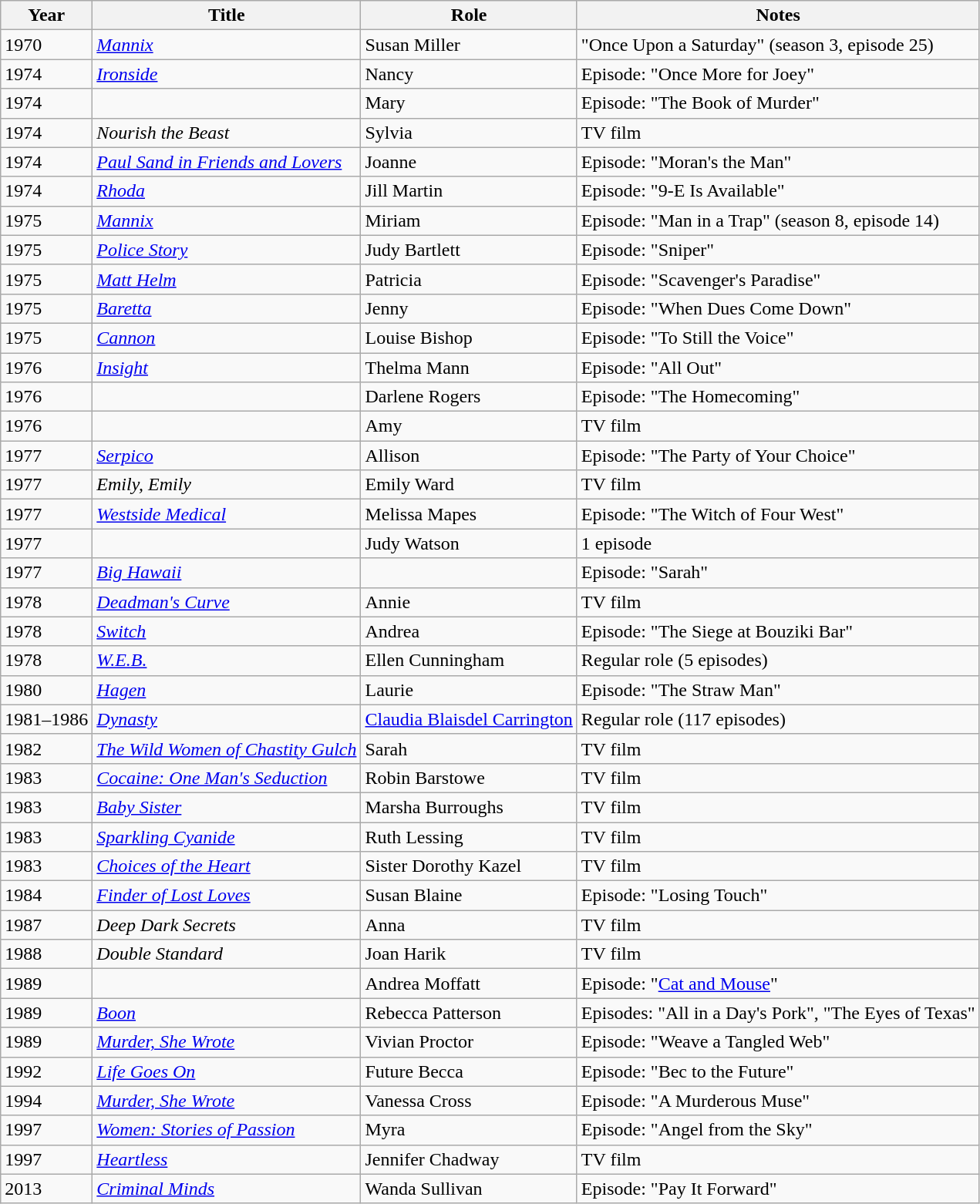<table class="wikitable sortable">
<tr>
<th>Year</th>
<th>Title</th>
<th>Role</th>
<th class="unsortable">Notes</th>
</tr>
<tr>
<td>1970</td>
<td><em><a href='#'>Mannix</a></em></td>
<td>Susan Miller</td>
<td>"Once Upon a Saturday" (season 3, episode 25)</td>
</tr>
<tr>
<td>1974</td>
<td><em><a href='#'>Ironside</a></em></td>
<td>Nancy</td>
<td>Episode: "Once More for Joey"</td>
</tr>
<tr>
<td>1974</td>
<td><em></em></td>
<td>Mary</td>
<td>Episode: "The Book of Murder"</td>
</tr>
<tr>
<td>1974</td>
<td><em>Nourish the Beast</em></td>
<td>Sylvia</td>
<td>TV film</td>
</tr>
<tr>
<td>1974</td>
<td><em><a href='#'>Paul Sand in Friends and Lovers</a></em></td>
<td>Joanne</td>
<td>Episode: "Moran's the Man"</td>
</tr>
<tr>
<td>1974</td>
<td><em><a href='#'>Rhoda</a></em></td>
<td>Jill Martin</td>
<td>Episode: "9-E Is Available"</td>
</tr>
<tr>
<td>1975</td>
<td><em><a href='#'>Mannix</a></em></td>
<td>Miriam</td>
<td>Episode: "Man in a Trap" (season 8, episode 14)</td>
</tr>
<tr>
<td>1975</td>
<td><em><a href='#'>Police Story</a></em></td>
<td>Judy Bartlett</td>
<td>Episode: "Sniper"</td>
</tr>
<tr>
<td>1975</td>
<td><em><a href='#'>Matt Helm</a></em></td>
<td>Patricia</td>
<td>Episode: "Scavenger's Paradise"</td>
</tr>
<tr>
<td>1975</td>
<td><em><a href='#'>Baretta</a></em></td>
<td>Jenny</td>
<td>Episode: "When Dues Come Down"</td>
</tr>
<tr>
<td>1975</td>
<td><em><a href='#'>Cannon</a></em></td>
<td>Louise Bishop</td>
<td>Episode: "To Still the Voice"</td>
</tr>
<tr>
<td>1976</td>
<td><em><a href='#'>Insight</a></em></td>
<td>Thelma Mann</td>
<td>Episode: "All Out"</td>
</tr>
<tr>
<td>1976</td>
<td><em></em></td>
<td>Darlene Rogers</td>
<td>Episode: "The Homecoming"</td>
</tr>
<tr>
<td>1976</td>
<td><em></em></td>
<td>Amy</td>
<td>TV film</td>
</tr>
<tr>
<td>1977</td>
<td><em><a href='#'>Serpico</a></em></td>
<td>Allison</td>
<td>Episode: "The Party of Your Choice"</td>
</tr>
<tr>
<td>1977</td>
<td><em>Emily, Emily</em></td>
<td>Emily Ward</td>
<td>TV film</td>
</tr>
<tr>
<td>1977</td>
<td><em><a href='#'>Westside Medical</a></em></td>
<td>Melissa Mapes</td>
<td>Episode: "The Witch of Four West"</td>
</tr>
<tr>
<td>1977</td>
<td><em></em></td>
<td>Judy Watson</td>
<td>1 episode</td>
</tr>
<tr>
<td>1977</td>
<td><em><a href='#'>Big Hawaii</a></em></td>
<td></td>
<td>Episode: "Sarah"</td>
</tr>
<tr>
<td>1978</td>
<td><em><a href='#'>Deadman's Curve</a></em></td>
<td>Annie</td>
<td>TV film</td>
</tr>
<tr>
<td>1978</td>
<td><em><a href='#'>Switch</a></em></td>
<td>Andrea</td>
<td>Episode: "The Siege at Bouziki Bar"</td>
</tr>
<tr>
<td>1978</td>
<td><em><a href='#'>W.E.B.</a></em></td>
<td>Ellen Cunningham</td>
<td>Regular role (5 episodes)</td>
</tr>
<tr>
<td>1980</td>
<td><em><a href='#'>Hagen</a></em></td>
<td>Laurie</td>
<td>Episode: "The Straw Man"</td>
</tr>
<tr>
<td>1981–1986</td>
<td><em><a href='#'>Dynasty</a></em></td>
<td><a href='#'>Claudia Blaisdel Carrington</a></td>
<td>Regular role (117 episodes)</td>
</tr>
<tr>
<td>1982</td>
<td><em><a href='#'>The Wild Women of Chastity Gulch</a></em></td>
<td>Sarah</td>
<td>TV film</td>
</tr>
<tr>
<td>1983</td>
<td><em><a href='#'>Cocaine: One Man's Seduction</a></em></td>
<td>Robin Barstowe</td>
<td>TV film</td>
</tr>
<tr>
<td>1983</td>
<td><em><a href='#'>Baby Sister</a></em></td>
<td>Marsha Burroughs</td>
<td>TV film</td>
</tr>
<tr>
<td>1983</td>
<td><em><a href='#'>Sparkling Cyanide</a></em></td>
<td>Ruth Lessing</td>
<td>TV film</td>
</tr>
<tr>
<td>1983</td>
<td><em><a href='#'>Choices of the Heart</a></em></td>
<td>Sister Dorothy Kazel</td>
<td>TV film</td>
</tr>
<tr>
<td>1984</td>
<td><em><a href='#'>Finder of Lost Loves</a></em></td>
<td>Susan Blaine</td>
<td>Episode: "Losing Touch"</td>
</tr>
<tr>
<td>1987</td>
<td><em>Deep Dark Secrets</em></td>
<td>Anna</td>
<td>TV film</td>
</tr>
<tr>
<td>1988</td>
<td><em>Double Standard</em></td>
<td>Joan Harik</td>
<td>TV film</td>
</tr>
<tr>
<td>1989</td>
<td><em></em></td>
<td>Andrea Moffatt</td>
<td>Episode: "<a href='#'>Cat and Mouse</a>"</td>
</tr>
<tr>
<td>1989</td>
<td><em><a href='#'>Boon</a></em></td>
<td>Rebecca Patterson</td>
<td>Episodes: "All in a Day's Pork", "The Eyes of Texas"</td>
</tr>
<tr>
<td>1989</td>
<td><em><a href='#'>Murder, She Wrote</a></em></td>
<td>Vivian Proctor</td>
<td>Episode: "Weave a Tangled Web"</td>
</tr>
<tr>
<td>1992</td>
<td><em><a href='#'>Life Goes On</a></em></td>
<td>Future Becca</td>
<td>Episode: "Bec to the Future"</td>
</tr>
<tr>
<td>1994</td>
<td><em><a href='#'>Murder, She Wrote</a></em></td>
<td>Vanessa Cross</td>
<td>Episode: "A Murderous Muse"</td>
</tr>
<tr>
<td>1997</td>
<td><em><a href='#'>Women: Stories of Passion</a></em></td>
<td>Myra</td>
<td>Episode: "Angel from the Sky"</td>
</tr>
<tr>
<td>1997</td>
<td><em><a href='#'>Heartless</a></em></td>
<td>Jennifer Chadway</td>
<td>TV film</td>
</tr>
<tr>
<td>2013</td>
<td><em><a href='#'>Criminal Minds</a></em></td>
<td>Wanda Sullivan</td>
<td>Episode: "Pay It Forward"</td>
</tr>
</table>
